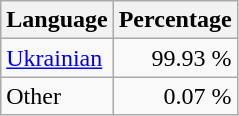<table class="wikitable">
<tr>
<th>Language</th>
<th>Percentage</th>
</tr>
<tr>
<td><a href='#'>Ukrainian</a></td>
<td align="right">99.93 %</td>
</tr>
<tr>
<td>Other</td>
<td align="right">0.07 %</td>
</tr>
</table>
